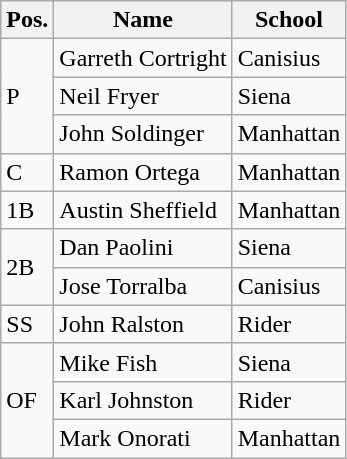<table class=wikitable>
<tr>
<th>Pos.</th>
<th>Name</th>
<th>School</th>
</tr>
<tr>
<td rowspan=3>P</td>
<td>Garreth Cortright</td>
<td>Canisius</td>
</tr>
<tr>
<td>Neil Fryer</td>
<td>Siena</td>
</tr>
<tr>
<td>John Soldinger</td>
<td>Manhattan</td>
</tr>
<tr>
<td>C</td>
<td>Ramon Ortega</td>
<td>Manhattan</td>
</tr>
<tr>
<td>1B</td>
<td>Austin Sheffield</td>
<td>Manhattan</td>
</tr>
<tr>
<td rowspan=2>2B</td>
<td>Dan Paolini</td>
<td>Siena</td>
</tr>
<tr>
<td>Jose Torralba</td>
<td>Canisius</td>
</tr>
<tr>
<td>SS</td>
<td>John Ralston</td>
<td>Rider</td>
</tr>
<tr>
<td rowspan=3>OF</td>
<td>Mike Fish</td>
<td>Siena</td>
</tr>
<tr>
<td>Karl Johnston</td>
<td>Rider</td>
</tr>
<tr>
<td>Mark Onorati</td>
<td>Manhattan</td>
</tr>
</table>
